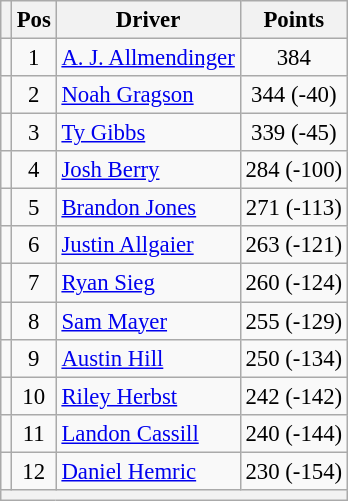<table class="wikitable" style="font-size: 95%;">
<tr>
<th></th>
<th>Pos</th>
<th>Driver</th>
<th>Points</th>
</tr>
<tr>
<td align="left"></td>
<td style="text-align:center;">1</td>
<td><a href='#'>A. J. Allmendinger</a></td>
<td style="text-align:center;">384</td>
</tr>
<tr>
<td align="left"></td>
<td style="text-align:center;">2</td>
<td><a href='#'>Noah Gragson</a></td>
<td style="text-align:center;">344 (-40)</td>
</tr>
<tr>
<td align="left"></td>
<td style="text-align:center;">3</td>
<td><a href='#'>Ty Gibbs</a></td>
<td style="text-align:center;">339 (-45)</td>
</tr>
<tr>
<td align="left"></td>
<td style="text-align:center;">4</td>
<td><a href='#'>Josh Berry</a></td>
<td style="text-align:center;">284 (-100)</td>
</tr>
<tr>
<td align="left"></td>
<td style="text-align:center;">5</td>
<td><a href='#'>Brandon Jones</a></td>
<td style="text-align:center;">271 (-113)</td>
</tr>
<tr>
<td align="left"></td>
<td style="text-align:center;">6</td>
<td><a href='#'>Justin Allgaier</a></td>
<td style="text-align:center;">263 (-121)</td>
</tr>
<tr>
<td align="left"></td>
<td style="text-align:center;">7</td>
<td><a href='#'>Ryan Sieg</a></td>
<td style="text-align:center;">260 (-124)</td>
</tr>
<tr>
<td align="left"></td>
<td style="text-align:center;">8</td>
<td><a href='#'>Sam Mayer</a></td>
<td style="text-align:center;">255 (-129)</td>
</tr>
<tr>
<td align="left"></td>
<td style="text-align:center;">9</td>
<td><a href='#'>Austin Hill</a></td>
<td style="text-align:center;">250 (-134)</td>
</tr>
<tr>
<td align="left"></td>
<td style="text-align:center;">10</td>
<td><a href='#'>Riley Herbst</a></td>
<td style="text-align:center;">242 (-142)</td>
</tr>
<tr>
<td align="left"></td>
<td style="text-align:center;">11</td>
<td><a href='#'>Landon Cassill</a></td>
<td style="text-align:center;">240 (-144)</td>
</tr>
<tr>
<td align="left"></td>
<td style="text-align:center;">12</td>
<td><a href='#'>Daniel Hemric</a></td>
<td style="text-align:center;">230 (-154)</td>
</tr>
<tr class="sortbottom">
<th colspan="9"></th>
</tr>
</table>
